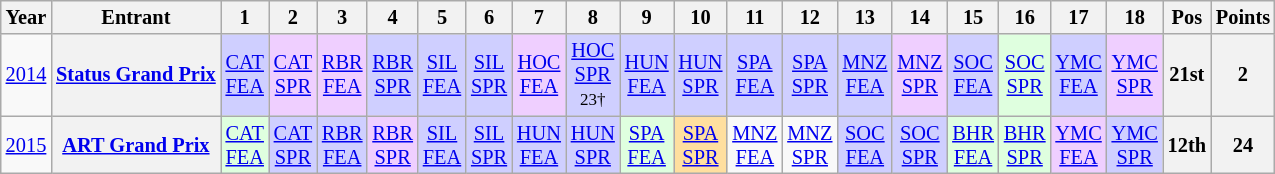<table class="wikitable" style="text-align:center; font-size:85%">
<tr>
<th>Year</th>
<th>Entrant</th>
<th>1</th>
<th>2</th>
<th>3</th>
<th>4</th>
<th>5</th>
<th>6</th>
<th>7</th>
<th>8</th>
<th>9</th>
<th>10</th>
<th>11</th>
<th>12</th>
<th>13</th>
<th>14</th>
<th>15</th>
<th>16</th>
<th>17</th>
<th>18</th>
<th>Pos</th>
<th>Points</th>
</tr>
<tr>
<td><a href='#'>2014</a></td>
<th nowrap><a href='#'>Status Grand Prix</a></th>
<td style="background:#CFCFFF;"><a href='#'>CAT<br>FEA</a><br></td>
<td style="background:#EFCFFF;"><a href='#'>CAT<br>SPR</a><br></td>
<td style="background:#EFCFFF;"><a href='#'>RBR<br>FEA</a><br></td>
<td style="background:#CFCFFF;"><a href='#'>RBR<br>SPR</a><br></td>
<td style="background:#CFCFFF;"><a href='#'>SIL<br>FEA</a><br></td>
<td style="background:#CFCFFF;"><a href='#'>SIL<br>SPR</a><br></td>
<td style="background:#EFCFFF;"><a href='#'>HOC<br>FEA</a><br></td>
<td style="background:#CFCFFF;"><a href='#'>HOC<br>SPR</a><br><small>23†</small></td>
<td style="background:#CFCFFF;"><a href='#'>HUN<br>FEA</a><br></td>
<td style="background:#CFCFFF;"><a href='#'>HUN<br>SPR</a><br></td>
<td style="background:#CFCFFF;"><a href='#'>SPA<br>FEA</a><br></td>
<td style="background:#CFCFFF;"><a href='#'>SPA<br>SPR</a><br></td>
<td style="background:#CFCFFF;"><a href='#'>MNZ<br>FEA</a><br></td>
<td style="background:#EFCFFF;"><a href='#'>MNZ<br>SPR</a><br></td>
<td style="background:#CFCFFF;"><a href='#'>SOC<br>FEA</a><br></td>
<td style="background:#DFFFDF;"><a href='#'>SOC<br>SPR</a><br></td>
<td style="background:#CFCFFF;"><a href='#'>YMC<br>FEA</a><br></td>
<td style="background:#EFCFFF;"><a href='#'>YMC<br>SPR</a><br></td>
<th>21st</th>
<th>2</th>
</tr>
<tr>
<td><a href='#'>2015</a></td>
<th nowrap><a href='#'>ART Grand Prix</a></th>
<td style="background:#DFFFDF;"><a href='#'>CAT<br>FEA</a><br></td>
<td style="background:#CFCFFF;"><a href='#'>CAT<br>SPR</a><br></td>
<td style="background:#CFCFFF;"><a href='#'>RBR<br>FEA</a><br></td>
<td style="background:#EFCFFF;"><a href='#'>RBR<br>SPR</a><br></td>
<td style="background:#CFCFFF;"><a href='#'>SIL<br>FEA</a><br></td>
<td style="background:#CFCFFF;"><a href='#'>SIL<br>SPR</a><br></td>
<td style="background:#CFCFFF;"><a href='#'>HUN<br>FEA</a><br></td>
<td style="background:#CFCFFF;"><a href='#'>HUN<br>SPR</a><br></td>
<td style="background:#DFFFDF;"><a href='#'>SPA<br>FEA</a><br></td>
<td style="background:#FFDF9F;"><a href='#'>SPA<br>SPR</a><br></td>
<td><a href='#'>MNZ<br>FEA</a></td>
<td><a href='#'>MNZ<br>SPR</a></td>
<td style="background:#CFCFFF;"><a href='#'>SOC<br>FEA</a><br></td>
<td style="background:#CFCFFF;"><a href='#'>SOC<br>SPR</a><br></td>
<td style="background:#DFFFDF;"><a href='#'>BHR<br>FEA</a><br></td>
<td style="background:#DFFFDF;"><a href='#'>BHR<br>SPR</a><br></td>
<td style="background:#EFCFFF;"><a href='#'>YMC<br>FEA</a><br></td>
<td style="background:#CFCFFF;"><a href='#'>YMC<br>SPR</a><br></td>
<th>12th</th>
<th>24</th>
</tr>
</table>
